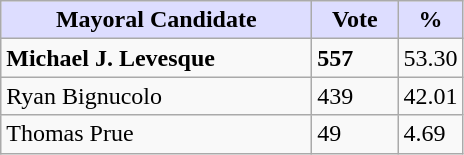<table class="wikitable">
<tr>
<th style="background:#ddf; width:200px;">Mayoral Candidate </th>
<th style="background:#ddf; width:50px;">Vote</th>
<th style="background:#ddf; width:30px;">%</th>
</tr>
<tr>
<td><strong>Michael J. Levesque</strong></td>
<td><strong>557</strong></td>
<td>53.30</td>
</tr>
<tr>
<td>Ryan Bignucolo</td>
<td>439</td>
<td>42.01</td>
</tr>
<tr>
<td>Thomas Prue</td>
<td>49</td>
<td>4.69</td>
</tr>
</table>
